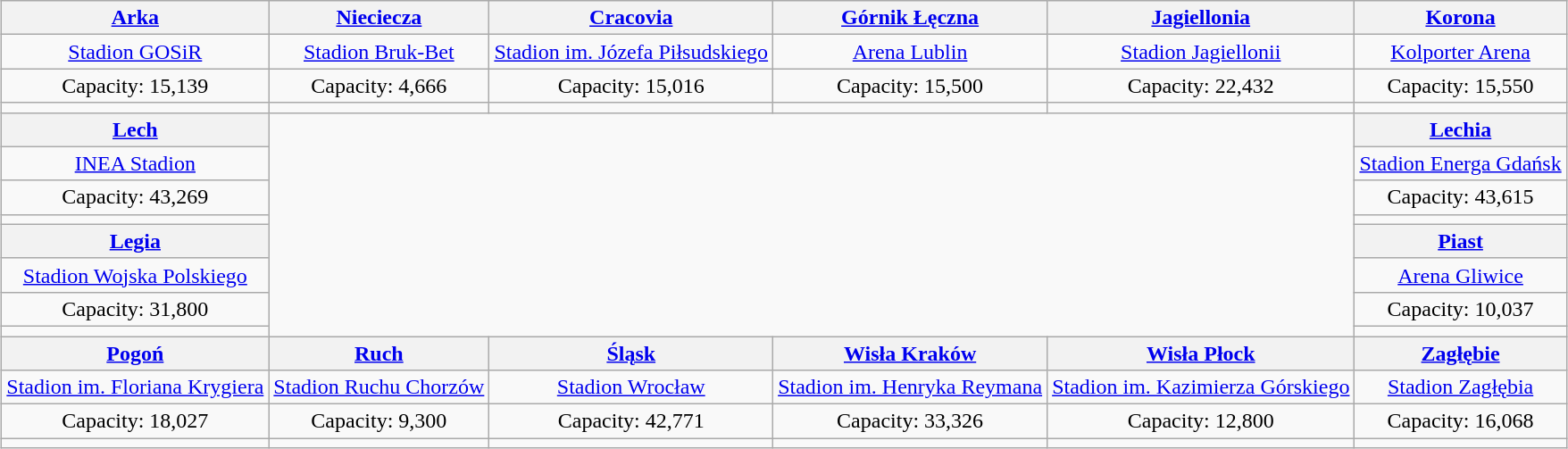<table class="wikitable" style="text-align:center;margin:1em auto;">
<tr>
<th><a href='#'>Arka</a></th>
<th><a href='#'>Nieciecza</a></th>
<th><a href='#'>Cracovia</a></th>
<th><a href='#'>Górnik Łęczna</a></th>
<th><a href='#'>Jagiellonia</a></th>
<th><a href='#'>Korona</a></th>
</tr>
<tr>
<td><a href='#'>Stadion GOSiR</a></td>
<td><a href='#'>Stadion Bruk-Bet</a></td>
<td><a href='#'>Stadion im. Józefa Piłsudskiego</a></td>
<td><a href='#'>Arena Lublin</a></td>
<td><a href='#'>Stadion Jagiellonii</a></td>
<td><a href='#'>Kolporter Arena</a></td>
</tr>
<tr>
<td>Capacity: 15,139</td>
<td>Capacity: 4,666</td>
<td>Capacity: 15,016</td>
<td>Capacity: 15,500</td>
<td>Capacity: 22,432</td>
<td>Capacity: 15,550</td>
</tr>
<tr>
<td></td>
<td></td>
<td></td>
<td></td>
<td></td>
<td></td>
</tr>
<tr>
<th><a href='#'>Lech</a></th>
<td rowspan="8" colspan="4"><br></td>
<th><a href='#'>Lechia</a></th>
</tr>
<tr>
<td><a href='#'>INEA Stadion</a></td>
<td><a href='#'>Stadion Energa Gdańsk</a></td>
</tr>
<tr>
<td>Capacity: 43,269</td>
<td>Capacity: 43,615</td>
</tr>
<tr>
<td></td>
<td></td>
</tr>
<tr>
<th><a href='#'>Legia</a></th>
<th><a href='#'>Piast</a></th>
</tr>
<tr>
<td><a href='#'>Stadion Wojska Polskiego</a></td>
<td><a href='#'>Arena Gliwice</a></td>
</tr>
<tr>
<td>Capacity: 31,800</td>
<td>Capacity: 10,037</td>
</tr>
<tr>
<td></td>
<td></td>
</tr>
<tr>
<th><a href='#'>Pogoń</a></th>
<th><a href='#'>Ruch</a></th>
<th><a href='#'>Śląsk</a></th>
<th><a href='#'>Wisła Kraków</a></th>
<th><a href='#'>Wisła Płock</a></th>
<th><a href='#'>Zagłębie</a></th>
</tr>
<tr>
<td><a href='#'>Stadion im. Floriana Krygiera</a></td>
<td><a href='#'>Stadion Ruchu Chorzów</a></td>
<td><a href='#'>Stadion Wrocław</a></td>
<td><a href='#'>Stadion im. Henryka Reymana</a></td>
<td><a href='#'>Stadion im. Kazimierza Górskiego</a></td>
<td><a href='#'>Stadion Zagłębia</a></td>
</tr>
<tr>
<td>Capacity: 18,027</td>
<td>Capacity: 9,300</td>
<td>Capacity: 42,771</td>
<td>Capacity: 33,326</td>
<td>Capacity: 12,800</td>
<td>Capacity: 16,068</td>
</tr>
<tr>
<td></td>
<td></td>
<td></td>
<td></td>
<td></td>
<td></td>
</tr>
</table>
